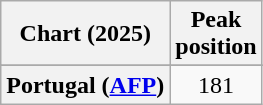<table class="wikitable plainrowheaders sortable" style="text-align:center">
<tr>
<th>Chart (2025)</th>
<th>Peak<br>position</th>
</tr>
<tr>
</tr>
<tr>
<th scope="row">Portugal (<a href='#'>AFP</a>)</th>
<td>181</td>
</tr>
</table>
